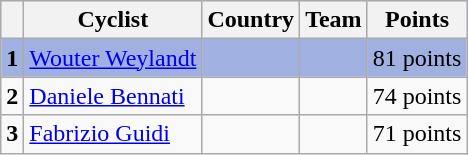<table class="wikitable">
<tr style="background:#ccccff;">
<th></th>
<th>Cyclist</th>
<th>Country</th>
<th>Team</th>
<th>Points</th>
</tr>
<tr bgcolor="navyblue">
<td><strong>1</strong></td>
<td><a href='#'>Wouter Weylandt</a></td>
<td></td>
<td></td>
<td>81 points</td>
</tr>
<tr>
<td><strong>2</strong></td>
<td><a href='#'>Daniele Bennati</a></td>
<td></td>
<td></td>
<td>74 points</td>
</tr>
<tr>
<td><strong>3</strong></td>
<td><a href='#'>Fabrizio Guidi</a></td>
<td></td>
<td></td>
<td>71 points</td>
</tr>
</table>
